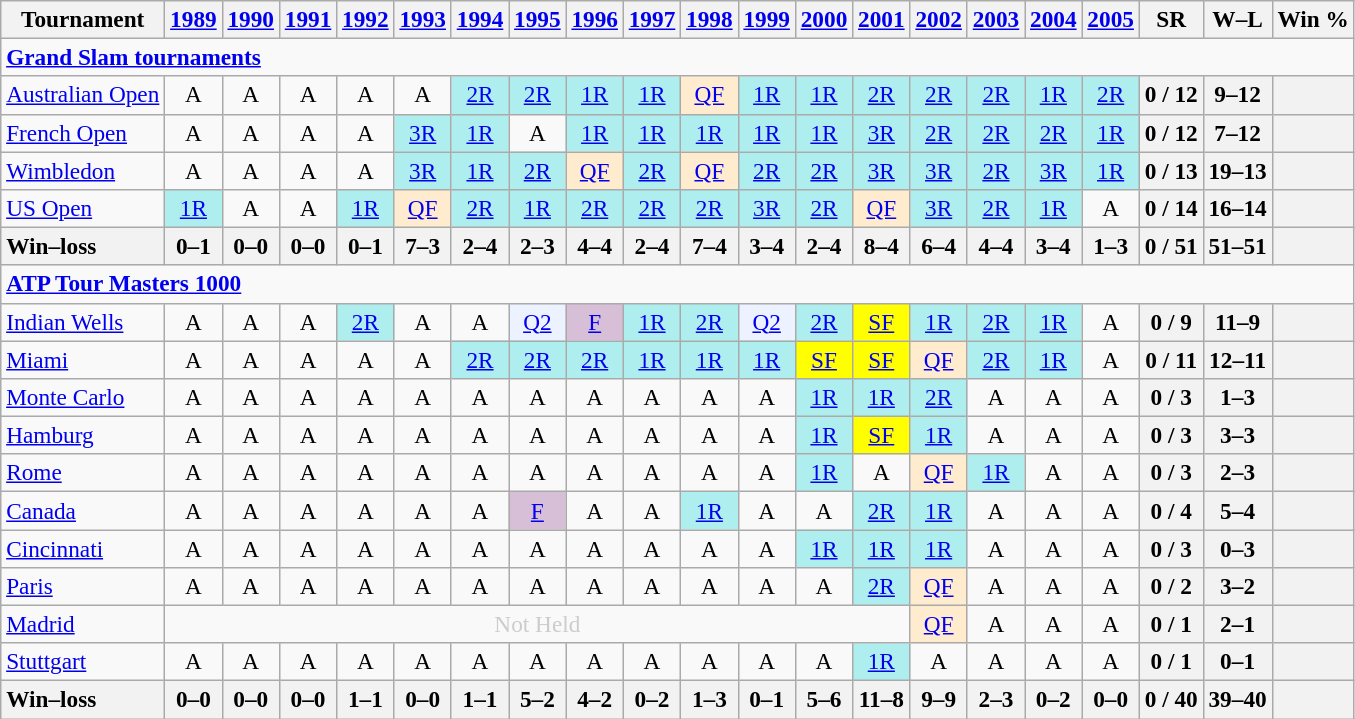<table class=wikitable style=text-align:center;font-size:97%>
<tr>
<th>Tournament</th>
<th><a href='#'>1989</a></th>
<th><a href='#'>1990</a></th>
<th><a href='#'>1991</a></th>
<th><a href='#'>1992</a></th>
<th><a href='#'>1993</a></th>
<th><a href='#'>1994</a></th>
<th><a href='#'>1995</a></th>
<th><a href='#'>1996</a></th>
<th><a href='#'>1997</a></th>
<th><a href='#'>1998</a></th>
<th><a href='#'>1999</a></th>
<th><a href='#'>2000</a></th>
<th><a href='#'>2001</a></th>
<th><a href='#'>2002</a></th>
<th><a href='#'>2003</a></th>
<th><a href='#'>2004</a></th>
<th><a href='#'>2005</a></th>
<th>SR</th>
<th>W–L</th>
<th>Win %</th>
</tr>
<tr>
<td colspan=23 align=left><strong><a href='#'>Grand Slam tournaments</a></strong></td>
</tr>
<tr>
<td align=left><a href='#'>Australian Open</a></td>
<td>A</td>
<td>A</td>
<td>A</td>
<td>A</td>
<td>A</td>
<td bgcolor=afeeee><a href='#'>2R</a></td>
<td bgcolor=afeeee><a href='#'>2R</a></td>
<td bgcolor=afeeee><a href='#'>1R</a></td>
<td bgcolor=afeeee><a href='#'>1R</a></td>
<td bgcolor=ffebcd><a href='#'>QF</a></td>
<td bgcolor=afeeee><a href='#'>1R</a></td>
<td bgcolor=afeeee><a href='#'>1R</a></td>
<td bgcolor=afeeee><a href='#'>2R</a></td>
<td bgcolor=afeeee><a href='#'>2R</a></td>
<td bgcolor=afeeee><a href='#'>2R</a></td>
<td bgcolor=afeeee><a href='#'>1R</a></td>
<td bgcolor=afeeee><a href='#'>2R</a></td>
<th>0 / 12</th>
<th>9–12</th>
<th></th>
</tr>
<tr>
<td align=left><a href='#'>French Open</a></td>
<td>A</td>
<td>A</td>
<td>A</td>
<td>A</td>
<td bgcolor=afeeee><a href='#'>3R</a></td>
<td bgcolor=afeeee><a href='#'>1R</a></td>
<td>A</td>
<td bgcolor=afeeee><a href='#'>1R</a></td>
<td bgcolor=afeeee><a href='#'>1R</a></td>
<td bgcolor=afeeee><a href='#'>1R</a></td>
<td bgcolor=afeeee><a href='#'>1R</a></td>
<td bgcolor=afeeee><a href='#'>1R</a></td>
<td bgcolor=afeeee><a href='#'>3R</a></td>
<td bgcolor=afeeee><a href='#'>2R</a></td>
<td bgcolor=afeeee><a href='#'>2R</a></td>
<td bgcolor=afeeee><a href='#'>2R</a></td>
<td bgcolor=afeeee><a href='#'>1R</a></td>
<th>0 / 12</th>
<th>7–12</th>
<th></th>
</tr>
<tr>
<td align=left><a href='#'>Wimbledon</a></td>
<td>A</td>
<td>A</td>
<td>A</td>
<td>A</td>
<td bgcolor=afeeee><a href='#'>3R</a></td>
<td bgcolor=afeeee><a href='#'>1R</a></td>
<td bgcolor=afeeee><a href='#'>2R</a></td>
<td bgcolor=ffebcd><a href='#'>QF</a></td>
<td bgcolor=afeeee><a href='#'>2R</a></td>
<td bgcolor=ffebcd><a href='#'>QF</a></td>
<td bgcolor=afeeee><a href='#'>2R</a></td>
<td bgcolor=afeeee><a href='#'>2R</a></td>
<td bgcolor=afeeee><a href='#'>3R</a></td>
<td bgcolor=afeeee><a href='#'>3R</a></td>
<td bgcolor=afeeee><a href='#'>2R</a></td>
<td bgcolor=afeeee><a href='#'>3R</a></td>
<td bgcolor=afeeee><a href='#'>1R</a></td>
<th>0 / 13</th>
<th>19–13</th>
<th></th>
</tr>
<tr>
<td align=left><a href='#'>US Open</a></td>
<td bgcolor=afeeee><a href='#'>1R</a></td>
<td>A</td>
<td>A</td>
<td bgcolor=afeeee><a href='#'>1R</a></td>
<td bgcolor=ffebcd><a href='#'>QF</a></td>
<td bgcolor=afeeee><a href='#'>2R</a></td>
<td bgcolor=afeeee><a href='#'>1R</a></td>
<td bgcolor=afeeee><a href='#'>2R</a></td>
<td bgcolor=afeeee><a href='#'>2R</a></td>
<td bgcolor=afeeee><a href='#'>2R</a></td>
<td bgcolor=afeeee><a href='#'>3R</a></td>
<td bgcolor=afeeee><a href='#'>2R</a></td>
<td bgcolor=ffebcd><a href='#'>QF</a></td>
<td bgcolor=afeeee><a href='#'>3R</a></td>
<td bgcolor=afeeee><a href='#'>2R</a></td>
<td bgcolor=afeeee><a href='#'>1R</a></td>
<td>A</td>
<th>0 / 14</th>
<th>16–14</th>
<th></th>
</tr>
<tr>
<th style=text-align:left>Win–loss</th>
<th>0–1</th>
<th>0–0</th>
<th>0–0</th>
<th>0–1</th>
<th>7–3</th>
<th>2–4</th>
<th>2–3</th>
<th>4–4</th>
<th>2–4</th>
<th>7–4</th>
<th>3–4</th>
<th>2–4</th>
<th>8–4</th>
<th>6–4</th>
<th>4–4</th>
<th>3–4</th>
<th>1–3</th>
<th>0 / 51</th>
<th>51–51</th>
<th></th>
</tr>
<tr>
<td colspan=25 style=text-align:left><strong><a href='#'>ATP Tour Masters 1000</a></strong></td>
</tr>
<tr>
<td align=left><a href='#'>Indian Wells</a></td>
<td>A</td>
<td>A</td>
<td>A</td>
<td bgcolor=afeeee><a href='#'>2R</a></td>
<td>A</td>
<td>A</td>
<td bgcolor=ecf2ff><a href='#'>Q2</a></td>
<td bgcolor=thistle><a href='#'>F</a></td>
<td bgcolor=afeeee><a href='#'>1R</a></td>
<td bgcolor=afeeee><a href='#'>2R</a></td>
<td bgcolor=ecf2ff><a href='#'>Q2</a></td>
<td bgcolor=afeeee><a href='#'>2R</a></td>
<td bgcolor=yellow><a href='#'>SF</a></td>
<td bgcolor=afeeee><a href='#'>1R</a></td>
<td bgcolor=afeeee><a href='#'>2R</a></td>
<td bgcolor=afeeee><a href='#'>1R</a></td>
<td>A</td>
<th>0 / 9</th>
<th>11–9</th>
<th></th>
</tr>
<tr>
<td align=left><a href='#'>Miami</a></td>
<td>A</td>
<td>A</td>
<td>A</td>
<td>A</td>
<td>A</td>
<td bgcolor=afeeee><a href='#'>2R</a></td>
<td bgcolor=afeeee><a href='#'>2R</a></td>
<td bgcolor=afeeee><a href='#'>2R</a></td>
<td bgcolor=afeeee><a href='#'>1R</a></td>
<td bgcolor=afeeee><a href='#'>1R</a></td>
<td bgcolor=afeeee><a href='#'>1R</a></td>
<td bgcolor=yellow><a href='#'>SF</a></td>
<td bgcolor=yellow><a href='#'>SF</a></td>
<td bgcolor=ffebcd><a href='#'>QF</a></td>
<td bgcolor=afeeee><a href='#'>2R</a></td>
<td bgcolor=afeeee><a href='#'>1R</a></td>
<td>A</td>
<th>0 / 11</th>
<th>12–11</th>
<th></th>
</tr>
<tr>
<td align=left><a href='#'>Monte Carlo</a></td>
<td>A</td>
<td>A</td>
<td>A</td>
<td>A</td>
<td>A</td>
<td>A</td>
<td>A</td>
<td>A</td>
<td>A</td>
<td>A</td>
<td>A</td>
<td bgcolor=afeeee><a href='#'>1R</a></td>
<td bgcolor=afeeee><a href='#'>1R</a></td>
<td bgcolor=afeeee><a href='#'>2R</a></td>
<td>A</td>
<td>A</td>
<td>A</td>
<th>0 / 3</th>
<th>1–3</th>
<th></th>
</tr>
<tr>
<td align=left><a href='#'>Hamburg</a></td>
<td>A</td>
<td>A</td>
<td>A</td>
<td>A</td>
<td>A</td>
<td>A</td>
<td>A</td>
<td>A</td>
<td>A</td>
<td>A</td>
<td>A</td>
<td bgcolor=afeeee><a href='#'>1R</a></td>
<td bgcolor=yellow><a href='#'>SF</a></td>
<td bgcolor=afeeee><a href='#'>1R</a></td>
<td>A</td>
<td>A</td>
<td>A</td>
<th>0 / 3</th>
<th>3–3</th>
<th></th>
</tr>
<tr>
<td align=left><a href='#'>Rome</a></td>
<td>A</td>
<td>A</td>
<td>A</td>
<td>A</td>
<td>A</td>
<td>A</td>
<td>A</td>
<td>A</td>
<td>A</td>
<td>A</td>
<td>A</td>
<td bgcolor=afeeee><a href='#'>1R</a></td>
<td>A</td>
<td bgcolor=ffebcd><a href='#'>QF</a></td>
<td bgcolor=afeeee><a href='#'>1R</a></td>
<td>A</td>
<td>A</td>
<th>0 / 3</th>
<th>2–3</th>
<th></th>
</tr>
<tr>
<td align=left><a href='#'>Canada</a></td>
<td>A</td>
<td>A</td>
<td>A</td>
<td>A</td>
<td>A</td>
<td>A</td>
<td bgcolor=thistle><a href='#'>F</a></td>
<td>A</td>
<td>A</td>
<td bgcolor=afeeee><a href='#'>1R</a></td>
<td>A</td>
<td>A</td>
<td bgcolor=afeeee><a href='#'>2R</a></td>
<td bgcolor=afeeee><a href='#'>1R</a></td>
<td>A</td>
<td>A</td>
<td>A</td>
<th>0 / 4</th>
<th>5–4</th>
<th></th>
</tr>
<tr>
<td align=left><a href='#'>Cincinnati</a></td>
<td>A</td>
<td>A</td>
<td>A</td>
<td>A</td>
<td>A</td>
<td>A</td>
<td>A</td>
<td>A</td>
<td>A</td>
<td>A</td>
<td>A</td>
<td bgcolor=afeeee><a href='#'>1R</a></td>
<td bgcolor=afeeee><a href='#'>1R</a></td>
<td bgcolor=afeeee><a href='#'>1R</a></td>
<td>A</td>
<td>A</td>
<td>A</td>
<th>0 / 3</th>
<th>0–3</th>
<th></th>
</tr>
<tr>
<td align=left><a href='#'>Paris</a></td>
<td>A</td>
<td>A</td>
<td>A</td>
<td>A</td>
<td>A</td>
<td>A</td>
<td>A</td>
<td>A</td>
<td>A</td>
<td>A</td>
<td>A</td>
<td>A</td>
<td bgcolor=afeeee><a href='#'>2R</a></td>
<td bgcolor=ffebcd><a href='#'>QF</a></td>
<td>A</td>
<td>A</td>
<td>A</td>
<th>0 / 2</th>
<th>3–2</th>
<th></th>
</tr>
<tr>
<td align=left><a href='#'>Madrid</a></td>
<td colspan=13 style=color:#cccccc>Not Held</td>
<td bgcolor=ffebcd><a href='#'>QF</a></td>
<td>A</td>
<td>A</td>
<td>A</td>
<th>0 / 1</th>
<th>2–1</th>
<th></th>
</tr>
<tr>
<td align=left><a href='#'>Stuttgart</a></td>
<td>A</td>
<td>A</td>
<td>A</td>
<td>A</td>
<td>A</td>
<td>A</td>
<td>A</td>
<td>A</td>
<td>A</td>
<td>A</td>
<td>A</td>
<td>A</td>
<td bgcolor=afeeee><a href='#'>1R</a></td>
<td>A</td>
<td>A</td>
<td>A</td>
<td>A</td>
<th>0 / 1</th>
<th>0–1</th>
<th></th>
</tr>
<tr>
<th style=text-align:left>Win–loss</th>
<th>0–0</th>
<th>0–0</th>
<th>0–0</th>
<th>1–1</th>
<th>0–0</th>
<th>1–1</th>
<th>5–2</th>
<th>4–2</th>
<th>0–2</th>
<th>1–3</th>
<th>0–1</th>
<th>5–6</th>
<th>11–8</th>
<th>9–9</th>
<th>2–3</th>
<th>0–2</th>
<th>0–0</th>
<th>0 / 40</th>
<th>39–40</th>
<th></th>
</tr>
</table>
